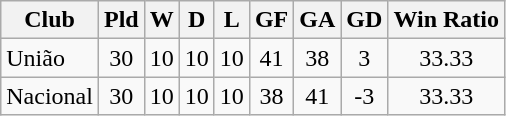<table class="wikitable sortable" style="text-align:center;">
<tr>
<th>Club</th>
<th>Pld</th>
<th>W</th>
<th>D</th>
<th>L</th>
<th>GF</th>
<th>GA</th>
<th>GD</th>
<th>Win Ratio</th>
</tr>
<tr>
<td style="text-align:left;">União</td>
<td>30</td>
<td>10</td>
<td>10</td>
<td>10</td>
<td>41</td>
<td>38</td>
<td>3</td>
<td>33.33</td>
</tr>
<tr>
<td style="text-align:left;">Nacional</td>
<td>30</td>
<td>10</td>
<td>10</td>
<td>10</td>
<td>38</td>
<td>41</td>
<td>-3</td>
<td>33.33</td>
</tr>
</table>
